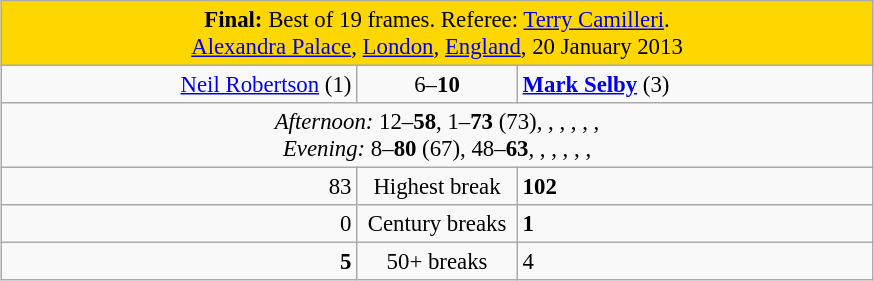<table class="wikitable" style="font-size: 95%; margin: 1em auto 1em auto;">
<tr>
<td colspan="3" align="center" bgcolor="#ffd700"><strong>Final:</strong> Best of 19 frames. Referee: <a href='#'>Terry Camilleri</a>.<br><a href='#'>Alexandra Palace</a>, <a href='#'>London</a>, <a href='#'>England</a>, 20 January 2013</td>
</tr>
<tr>
<td width="230" align="right"><a href='#'>Neil Robertson</a> (1)<br></td>
<td width="100" align="center">6–<strong>10</strong></td>
<td width="230"><strong><a href='#'>Mark Selby</a></strong> (3)<br></td>
</tr>
<tr>
<td colspan="3" align="center" style="font-size: 100%"><em>Afternoon:</em> 12–<strong>58</strong>, 1–<strong>73</strong> (73), , , , , , <br><em>Evening:</em> 8–<strong>80</strong> (67), 48–<strong>63</strong>, , , , , , </td>
</tr>
<tr>
<td align="right">83</td>
<td align="center">Highest break</td>
<td><strong>102</strong></td>
</tr>
<tr>
<td align="right">0</td>
<td align="center">Century breaks</td>
<td><strong>1</strong></td>
</tr>
<tr>
<td align="right"><strong>5</strong></td>
<td align="center">50+ breaks</td>
<td>4</td>
</tr>
</table>
